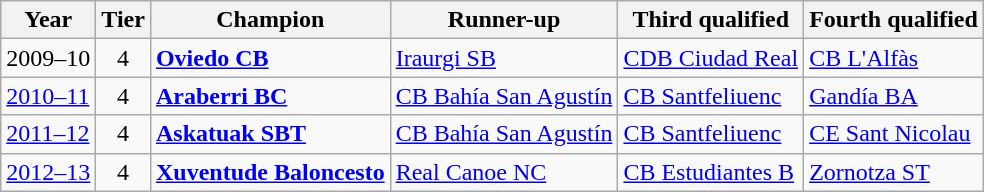<table class="wikitable">
<tr>
<th>Year</th>
<th>Tier</th>
<th>Champion</th>
<th>Runner-up</th>
<th>Third qualified</th>
<th>Fourth qualified</th>
</tr>
<tr>
<td>2009–10</td>
<td align="center">4</td>
<td><strong><a href='#'>Oviedo CB</a></strong></td>
<td><a href='#'>Iraurgi SB</a></td>
<td><a href='#'>CDB Ciudad Real</a></td>
<td><a href='#'>CB L'Alfàs</a></td>
</tr>
<tr>
<td><a href='#'>2010–11</a></td>
<td align="center">4</td>
<td><strong><a href='#'>Araberri BC</a></strong></td>
<td><a href='#'>CB Bahía San Agustín</a></td>
<td><a href='#'>CB Santfeliuenc</a></td>
<td><a href='#'>Gandía BA</a></td>
</tr>
<tr>
<td><a href='#'>2011–12</a></td>
<td align="center">4</td>
<td><strong><a href='#'>Askatuak SBT</a></strong></td>
<td><a href='#'>CB Bahía San Agustín</a></td>
<td><a href='#'>CB Santfeliuenc</a></td>
<td><a href='#'>CE Sant Nicolau</a></td>
</tr>
<tr>
<td><a href='#'>2012–13</a></td>
<td align="center">4</td>
<td><strong><a href='#'>Xuventude Baloncesto</a></strong></td>
<td><a href='#'>Real Canoe NC</a></td>
<td><a href='#'>CB Estudiantes B</a></td>
<td><a href='#'>Zornotza ST</a></td>
</tr>
</table>
